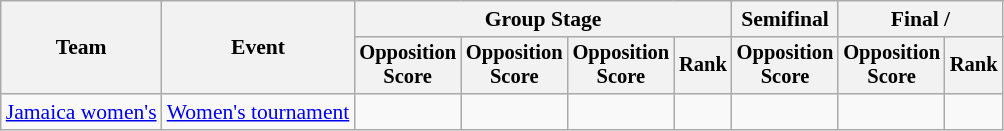<table class=wikitable style=font-size:90%>
<tr>
<th rowspan=2>Team</th>
<th rowspan=2>Event</th>
<th colspan=4>Group Stage</th>
<th>Semifinal</th>
<th colspan=2>Final / </th>
</tr>
<tr style=font-size:95%>
<th>Opposition<br>Score</th>
<th>Opposition<br>Score</th>
<th>Opposition<br>Score</th>
<th>Rank</th>
<th>Opposition<br>Score</th>
<th>Opposition<br>Score</th>
<th>Rank</th>
</tr>
<tr align=center>
<td align=left><a href='#'>Jamaica women's</a></td>
<td align=left><a href='#'>Women's tournament</a></td>
<td></td>
<td></td>
<td></td>
<td></td>
<td></td>
<td></td>
<td></td>
</tr>
</table>
